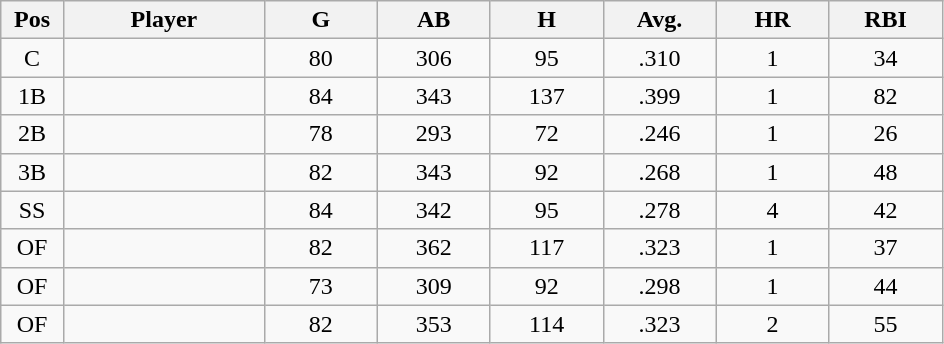<table class="wikitable sortable">
<tr>
<th bgcolor="#DDDDFF" width="5%">Pos</th>
<th bgcolor="#DDDDFF" width="16%">Player</th>
<th bgcolor="#DDDDFF" width="9%">G</th>
<th bgcolor="#DDDDFF" width="9%">AB</th>
<th bgcolor="#DDDDFF" width="9%">H</th>
<th bgcolor="#DDDDFF" width="9%">Avg.</th>
<th bgcolor="#DDDDFF" width="9%">HR</th>
<th bgcolor="#DDDDFF" width="9%">RBI</th>
</tr>
<tr align="center">
<td>C</td>
<td></td>
<td>80</td>
<td>306</td>
<td>95</td>
<td>.310</td>
<td>1</td>
<td>34</td>
</tr>
<tr align="center">
<td>1B</td>
<td></td>
<td>84</td>
<td>343</td>
<td>137</td>
<td>.399</td>
<td>1</td>
<td>82</td>
</tr>
<tr align="center">
<td>2B</td>
<td></td>
<td>78</td>
<td>293</td>
<td>72</td>
<td>.246</td>
<td>1</td>
<td>26</td>
</tr>
<tr align="center">
<td>3B</td>
<td></td>
<td>82</td>
<td>343</td>
<td>92</td>
<td>.268</td>
<td>1</td>
<td>48</td>
</tr>
<tr align="center">
<td>SS</td>
<td></td>
<td>84</td>
<td>342</td>
<td>95</td>
<td>.278</td>
<td>4</td>
<td>42</td>
</tr>
<tr align="center">
<td>OF</td>
<td></td>
<td>82</td>
<td>362</td>
<td>117</td>
<td>.323</td>
<td>1</td>
<td>37</td>
</tr>
<tr align="center">
<td>OF</td>
<td></td>
<td>73</td>
<td>309</td>
<td>92</td>
<td>.298</td>
<td>1</td>
<td>44</td>
</tr>
<tr align="center">
<td>OF</td>
<td></td>
<td>82</td>
<td>353</td>
<td>114</td>
<td>.323</td>
<td>2</td>
<td>55</td>
</tr>
</table>
